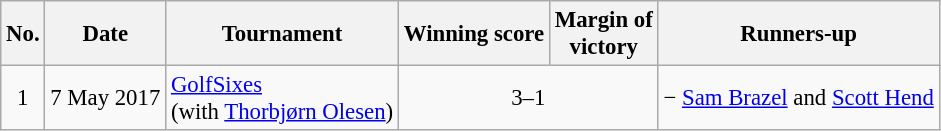<table class="wikitable" style="font-size:95%;">
<tr>
<th>No.</th>
<th>Date</th>
<th>Tournament</th>
<th>Winning score</th>
<th>Margin of<br>victory</th>
<th>Runners-up</th>
</tr>
<tr>
<td align=center>1</td>
<td align=right>7 May 2017</td>
<td><a href='#'>GolfSixes</a><br>(with  <a href='#'>Thorbjørn Olesen</a>)</td>
<td colspan="2" style="text-align:center;">3–1</td>
<td> − <a href='#'>Sam Brazel</a> and <a href='#'>Scott Hend</a></td>
</tr>
</table>
